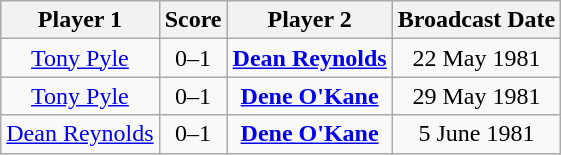<table class="wikitable" style="text-align: center">
<tr>
<th>Player 1</th>
<th>Score</th>
<th>Player 2</th>
<th>Broadcast Date</th>
</tr>
<tr>
<td> <a href='#'>Tony Pyle</a></td>
<td>0–1</td>
<td> <strong><a href='#'>Dean Reynolds</a></strong></td>
<td>22 May 1981</td>
</tr>
<tr>
<td> <a href='#'>Tony Pyle</a></td>
<td>0–1</td>
<td> <strong><a href='#'>Dene O'Kane</a></strong></td>
<td>29 May 1981</td>
</tr>
<tr>
<td> <a href='#'>Dean Reynolds</a></td>
<td>0–1</td>
<td> <strong><a href='#'>Dene O'Kane</a></strong></td>
<td>5 June 1981</td>
</tr>
</table>
